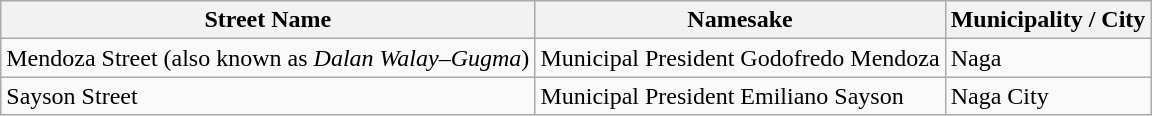<table class="wikitable">
<tr>
<th>Street Name</th>
<th>Namesake</th>
<th>Municipality / City</th>
</tr>
<tr>
<td>Mendoza Street (also known as <em>Dalan Walay–Gugma</em>)</td>
<td>Municipal President Godofredo Mendoza</td>
<td>Naga</td>
</tr>
<tr>
<td>Sayson Street</td>
<td>Municipal President Emiliano Sayson</td>
<td>Naga City</td>
</tr>
</table>
